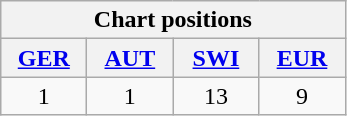<table class="wikitable">
<tr>
<th colspan="4"><strong>Chart positions</strong></th>
</tr>
<tr>
<th style="width:50px;"><a href='#'>GER</a></th>
<th style="width:50px;"><a href='#'>AUT</a></th>
<th style="width:50px;"><a href='#'>SWI</a></th>
<th style="width:50px;"><a href='#'>EUR</a></th>
</tr>
<tr style="text-align:center;">
<td>1</td>
<td>1</td>
<td>13</td>
<td>9</td>
</tr>
</table>
